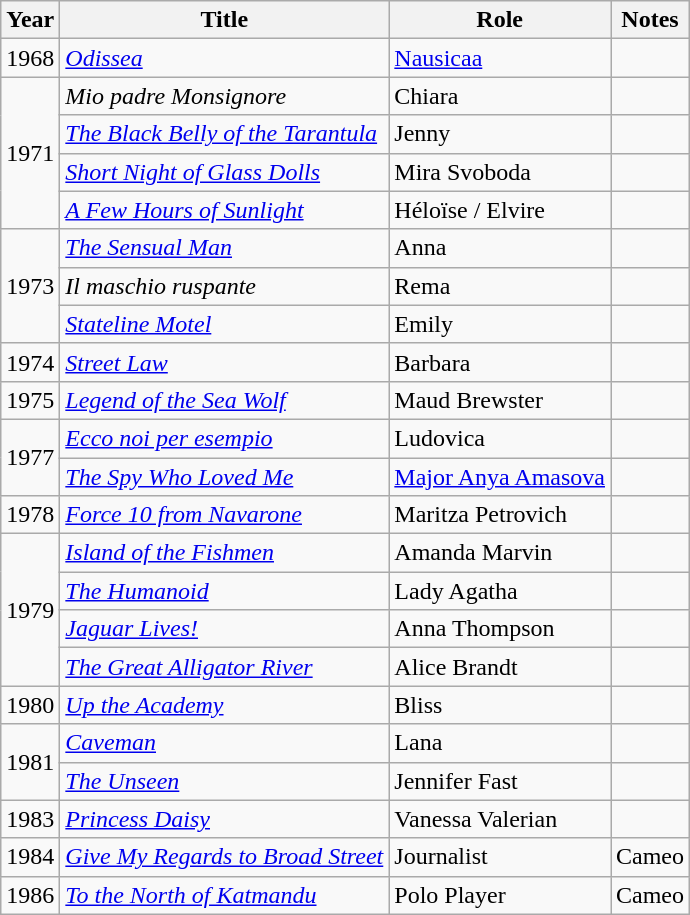<table class="wikitable">
<tr>
<th>Year</th>
<th>Title</th>
<th>Role</th>
<th>Notes</th>
</tr>
<tr>
<td>1968</td>
<td><em><a href='#'>Odissea</a></em></td>
<td><a href='#'>Nausicaa</a></td>
<td></td>
</tr>
<tr>
<td rowspan="4">1971</td>
<td><em>Mio padre Monsignore</em></td>
<td>Chiara</td>
<td></td>
</tr>
<tr>
<td><em><a href='#'>The Black Belly of the Tarantula</a></em></td>
<td>Jenny</td>
<td></td>
</tr>
<tr>
<td><em><a href='#'>Short Night of Glass Dolls</a></em></td>
<td>Mira Svoboda</td>
<td></td>
</tr>
<tr>
<td><em><a href='#'>A Few Hours of Sunlight</a></em></td>
<td>Héloïse / Elvire</td>
<td></td>
</tr>
<tr>
<td rowspan="3">1973</td>
<td><em><a href='#'>The Sensual Man</a></em></td>
<td>Anna</td>
<td></td>
</tr>
<tr>
<td><em>Il maschio ruspante</em></td>
<td>Rema</td>
<td></td>
</tr>
<tr>
<td><em><a href='#'>Stateline Motel</a></em></td>
<td>Emily</td>
<td></td>
</tr>
<tr>
<td>1974</td>
<td><em><a href='#'>Street Law</a></em></td>
<td>Barbara</td>
<td></td>
</tr>
<tr>
<td>1975</td>
<td><em><a href='#'>Legend of the Sea Wolf</a></em></td>
<td>Maud Brewster</td>
<td></td>
</tr>
<tr>
<td rowspan="2">1977</td>
<td><em><a href='#'>Ecco noi per esempio</a></em></td>
<td>Ludovica</td>
<td></td>
</tr>
<tr>
<td><em><a href='#'>The Spy Who Loved Me</a></em></td>
<td><a href='#'>Major Anya Amasova</a></td>
<td></td>
</tr>
<tr>
<td>1978</td>
<td><em><a href='#'>Force 10 from Navarone</a></em></td>
<td>Maritza Petrovich</td>
<td></td>
</tr>
<tr>
<td rowspan="4">1979</td>
<td><em><a href='#'>Island of the Fishmen</a></em></td>
<td>Amanda Marvin</td>
<td></td>
</tr>
<tr>
<td><em><a href='#'>The Humanoid</a></em></td>
<td>Lady Agatha</td>
<td></td>
</tr>
<tr>
<td><em><a href='#'>Jaguar Lives!</a></em></td>
<td>Anna Thompson</td>
<td></td>
</tr>
<tr>
<td><em><a href='#'>The Great Alligator River</a></em></td>
<td>Alice Brandt</td>
<td></td>
</tr>
<tr>
<td>1980</td>
<td><em><a href='#'>Up the Academy</a></em></td>
<td>Bliss</td>
<td></td>
</tr>
<tr>
<td rowspan="2">1981</td>
<td><em><a href='#'>Caveman</a></em></td>
<td>Lana</td>
<td></td>
</tr>
<tr>
<td><em><a href='#'>The Unseen</a></em></td>
<td>Jennifer Fast</td>
<td></td>
</tr>
<tr 1982 ||  Maritza || Force 10 from Navarone>
<td>1983</td>
<td><em><a href='#'>Princess Daisy</a></em></td>
<td>Vanessa Valerian</td>
<td></td>
</tr>
<tr>
<td>1984</td>
<td><em><a href='#'>Give My Regards to Broad Street</a></em></td>
<td>Journalist</td>
<td>Cameo</td>
</tr>
<tr>
<td>1986</td>
<td><em><a href='#'>To the North of Katmandu</a></em></td>
<td>Polo Player</td>
<td>Cameo</td>
</tr>
</table>
